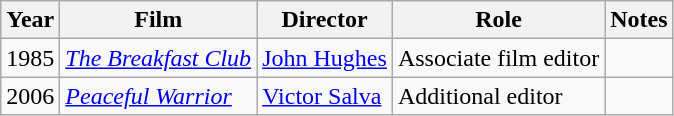<table class="wikitable">
<tr>
<th>Year</th>
<th>Film</th>
<th>Director</th>
<th>Role</th>
<th>Notes</th>
</tr>
<tr>
<td>1985</td>
<td><em><a href='#'>The Breakfast Club</a></em></td>
<td><a href='#'>John Hughes</a></td>
<td>Associate film editor</td>
<td></td>
</tr>
<tr>
<td>2006</td>
<td><em><a href='#'>Peaceful Warrior</a></em></td>
<td><a href='#'>Victor Salva</a></td>
<td>Additional editor</td>
<td><small></small></td>
</tr>
</table>
